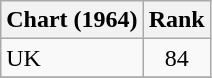<table class="wikitable">
<tr>
<th>Chart (1964)</th>
<th style="text-align:center;">Rank</th>
</tr>
<tr>
<td>UK</td>
<td style="text-align:center;">84</td>
</tr>
<tr>
</tr>
</table>
